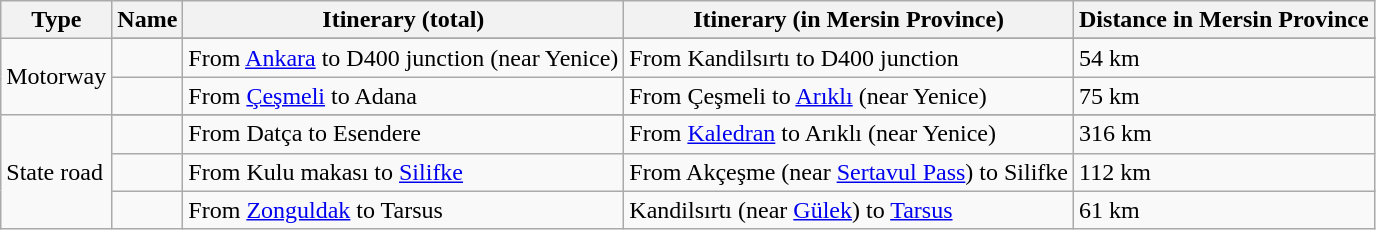<table class="sortable wikitable">
<tr>
<th>Type</th>
<th>Name</th>
<th>Itinerary (total)</th>
<th>Itinerary (in Mersin Province)</th>
<th>Distance in Mersin Province</th>
</tr>
<tr>
<td rowspan="3" style="text-align:left;">Motorway</td>
</tr>
<tr>
<td></td>
<td>From <a href='#'>Ankara</a> to D400 junction (near Yenice)</td>
<td>From Kandilsırtı to D400 junction</td>
<td>54 km</td>
</tr>
<tr>
<td></td>
<td>From <a href='#'>Çeşmeli</a> to Adana</td>
<td>From Çeşmeli to <a href='#'>Arıklı</a> (near Yenice)</td>
<td>75 km</td>
</tr>
<tr>
<td rowspan="4" style="text-align:left;">State road</td>
</tr>
<tr>
<td></td>
<td>From Datça to Esendere</td>
<td>From <a href='#'>Kaledran</a> to Arıklı (near Yenice)</td>
<td>316 km</td>
</tr>
<tr>
<td></td>
<td>From Kulu makası to <a href='#'>Silifke</a></td>
<td>From Akçeşme (near <a href='#'>Sertavul Pass</a>) to Silifke</td>
<td>112 km</td>
</tr>
<tr>
<td></td>
<td>From <a href='#'>Zonguldak</a> to Tarsus</td>
<td>Kandilsırtı (near <a href='#'>Gülek</a>) to <a href='#'>Tarsus</a></td>
<td>61 km</td>
</tr>
</table>
